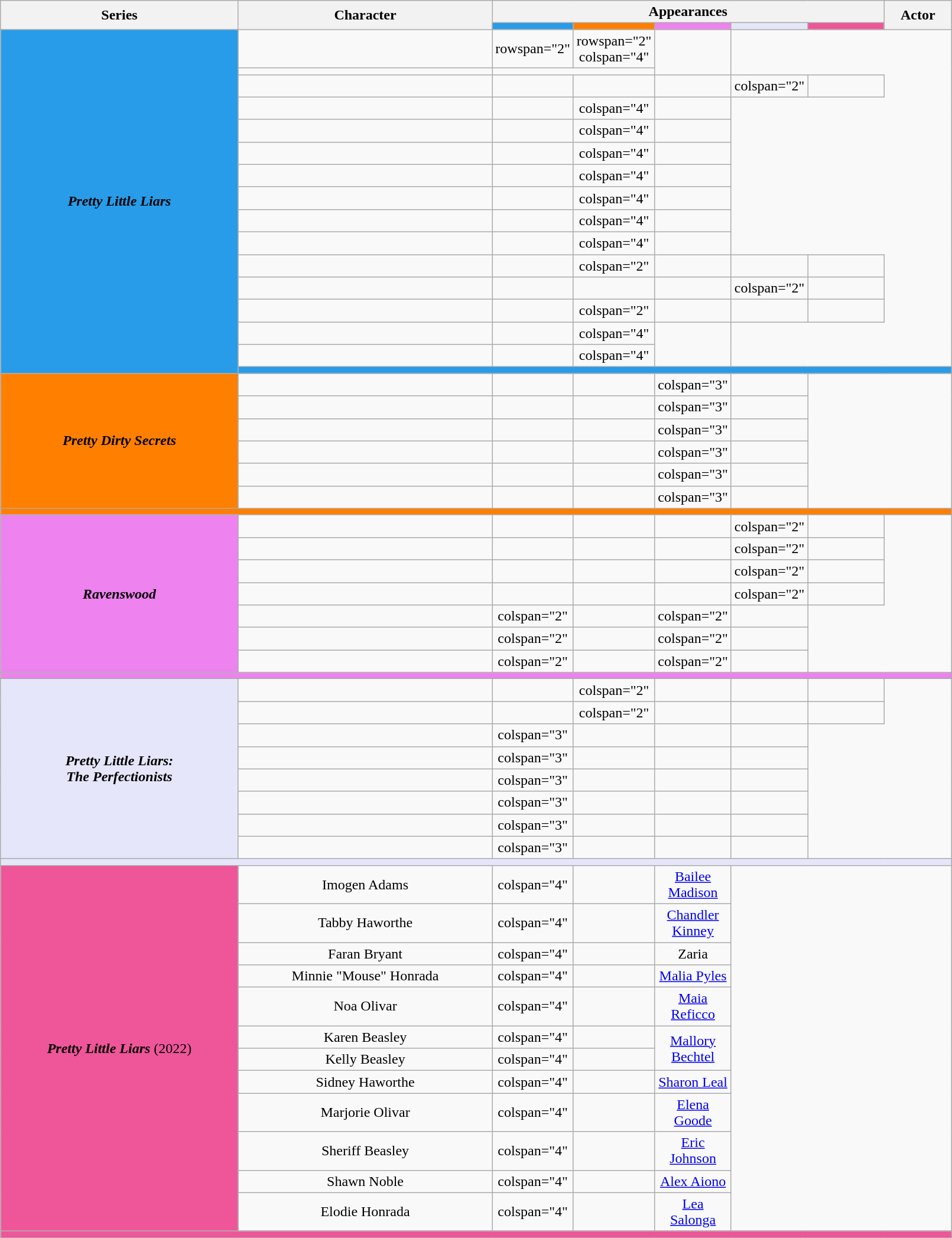<table class="sortable wikitable plainrowheaders" style="text-align:center; width:85%">
<tr>
<th scope="col" style="width:25%;" rowspan="2" class="unsortable">Series</th>
<th scope="col" rowspan="2">Character</th>
<th colspan="5" scope="col" style="width:32%;" class="unsortable">Appearances</th>
<th scope="col" rowspan="2">Actor</th>
</tr>
<tr>
<th scope="col" style="width:8%; background:#289CE9;" class="unsortable"><em></em></th>
<th scope="col" style="width:8%; background:#FF7F00;" class="unsortable"><em></em></th>
<th scope="col" style="width:8%; background:#EE82EE;" class="unsortable"><em></em></th>
<th scope="col" style="width:8%; background:#E6E6FA;" class="unsortable"><em></em></th>
<th scope="col" style="width:8%; background:#EE5699;" class="unsortable"><em></em></th>
</tr>
<tr>
<td style="background:#289CE9;" rowspan="16"><strong><em>Pretty Little Liars</em></strong></td>
<td scope="row"></td>
<td>rowspan="2" </td>
<td>rowspan="2" colspan="4" </td>
<td rowspan="2"></td>
</tr>
<tr>
<td scope="row"></td>
</tr>
<tr>
<td scope="row"></td>
<td></td>
<td></td>
<td></td>
<td>colspan="2" </td>
<td></td>
</tr>
<tr>
<td scope="row"></td>
<td></td>
<td>colspan="4" </td>
<td></td>
</tr>
<tr>
<td scope="row"></td>
<td></td>
<td>colspan="4" </td>
<td></td>
</tr>
<tr>
<td scope="row"></td>
<td></td>
<td>colspan="4" </td>
<td></td>
</tr>
<tr>
<td scope="row"></td>
<td></td>
<td>colspan="4" </td>
<td></td>
</tr>
<tr>
<td scope="row"></td>
<td></td>
<td>colspan="4" </td>
<td></td>
</tr>
<tr>
<td scope="row"></td>
<td></td>
<td>colspan="4" </td>
<td></td>
</tr>
<tr>
<td scope="row"></td>
<td></td>
<td>colspan="4" </td>
<td></td>
</tr>
<tr>
<td scope="row"></td>
<td></td>
<td>colspan="2" </td>
<td></td>
<td></td>
<td></td>
</tr>
<tr>
<td scope="row"></td>
<td></td>
<td></td>
<td></td>
<td>colspan="2" </td>
<td></td>
</tr>
<tr>
<td scope="row"></td>
<td></td>
<td>colspan="2" </td>
<td></td>
<td></td>
<td></td>
</tr>
<tr>
<td scope="row"></td>
<td></td>
<td>colspan="4" </td>
<td rowspan="2"></td>
</tr>
<tr>
<td scope="row"></td>
<td></td>
<td>colspan="4" </td>
</tr>
<tr>
<td style="background:#289CE9;" colspan="7"></td>
</tr>
<tr>
<td style="background:#FF7F00;" rowspan="6"><strong><em>Pretty Dirty Secrets</em></strong></td>
<td scope="row"></td>
<td></td>
<td></td>
<td>colspan="3" </td>
<td></td>
</tr>
<tr>
<td scope="row"></td>
<td></td>
<td></td>
<td>colspan="3" </td>
<td></td>
</tr>
<tr>
<td scope="row"></td>
<td></td>
<td></td>
<td>colspan="3" </td>
<td></td>
</tr>
<tr>
<td scope="row"></td>
<td></td>
<td></td>
<td>colspan="3" </td>
<td></td>
</tr>
<tr>
<td scope="row"></td>
<td></td>
<td></td>
<td>colspan="3" </td>
<td></td>
</tr>
<tr>
<td scope="row"></td>
<td></td>
<td></td>
<td>colspan="3" </td>
<td></td>
</tr>
<tr>
<td colspan="8" style="background:#FF7F00;"></td>
</tr>
<tr>
<td style="background:#EE82EE;" rowspan="7"><strong><em>Ravenswood</em></strong></td>
<td scope="row"></td>
<td></td>
<td></td>
<td></td>
<td>colspan="2" </td>
<td></td>
</tr>
<tr>
<td scope="row"></td>
<td></td>
<td></td>
<td></td>
<td>colspan="2" </td>
<td></td>
</tr>
<tr>
<td scope="row"></td>
<td></td>
<td></td>
<td></td>
<td>colspan="2" </td>
<td></td>
</tr>
<tr>
<td scope="row"></td>
<td></td>
<td></td>
<td></td>
<td>colspan="2" </td>
<td></td>
</tr>
<tr>
<td scope="row"></td>
<td>colspan="2" </td>
<td></td>
<td>colspan="2" </td>
<td></td>
</tr>
<tr>
<td scope="row"></td>
<td>colspan="2" </td>
<td></td>
<td>colspan="2" </td>
<td></td>
</tr>
<tr>
<td scope="row"></td>
<td>colspan="2" </td>
<td></td>
<td>colspan="2" </td>
<td></td>
</tr>
<tr>
<td colspan="8" style="background:#EE82EE;"></td>
</tr>
<tr>
<td style="background:#E6E6FA;" rowspan="8"><strong><em>Pretty Little Liars:<br>The Perfectionists</em></strong></td>
<td scope="row"></td>
<td></td>
<td>colspan="2" </td>
<td></td>
<td></td>
<td></td>
</tr>
<tr>
<td scope="row"></td>
<td></td>
<td>colspan="2" </td>
<td></td>
<td></td>
<td></td>
</tr>
<tr>
<td scope="row"></td>
<td>colspan="3" </td>
<td></td>
<td></td>
<td></td>
</tr>
<tr>
<td scope="row"></td>
<td>colspan="3" </td>
<td></td>
<td></td>
<td></td>
</tr>
<tr>
<td scope="row"></td>
<td>colspan="3" </td>
<td></td>
<td></td>
<td></td>
</tr>
<tr>
<td scope="row"></td>
<td>colspan="3" </td>
<td></td>
<td></td>
<td></td>
</tr>
<tr>
<td scope="row"></td>
<td>colspan="3" </td>
<td></td>
<td></td>
<td></td>
</tr>
<tr>
<td scope="row"></td>
<td>colspan="3" </td>
<td></td>
<td></td>
<td></td>
</tr>
<tr>
<td colspan="8" style="background:#E6E6FA;"></td>
</tr>
<tr>
<td style="background:#EE5699;" rowspan="12"><strong><em>Pretty Little Liars</em></strong> (2022)</td>
<td>Imogen Adams</td>
<td>colspan="4" </td>
<td></td>
<td><a href='#'>Bailee Madison</a></td>
</tr>
<tr>
<td>Tabby Haworthe</td>
<td>colspan="4" </td>
<td></td>
<td><a href='#'>Chandler Kinney</a></td>
</tr>
<tr>
<td>Faran Bryant</td>
<td>colspan="4" </td>
<td></td>
<td>Zaria</td>
</tr>
<tr>
<td>Minnie "Mouse" Honrada</td>
<td>colspan="4" </td>
<td></td>
<td><a href='#'>Malia Pyles</a></td>
</tr>
<tr>
<td>Noa Olivar</td>
<td>colspan="4" </td>
<td></td>
<td><a href='#'>Maia Reficco</a></td>
</tr>
<tr>
<td>Karen Beasley</td>
<td>colspan="4" </td>
<td></td>
<td rowspan="2"><a href='#'>Mallory Bechtel</a></td>
</tr>
<tr>
<td>Kelly Beasley</td>
<td>colspan="4" </td>
<td></td>
</tr>
<tr>
<td>Sidney Haworthe</td>
<td>colspan="4" </td>
<td></td>
<td><a href='#'>Sharon Leal</a></td>
</tr>
<tr>
<td>Marjorie Olivar</td>
<td>colspan="4" </td>
<td></td>
<td><a href='#'>Elena Goode</a></td>
</tr>
<tr>
<td>Sheriff Beasley</td>
<td>colspan="4" </td>
<td></td>
<td><a href='#'>Eric Johnson</a></td>
</tr>
<tr>
<td>Shawn Noble</td>
<td>colspan="4" </td>
<td></td>
<td><a href='#'>Alex Aiono</a></td>
</tr>
<tr>
<td>Elodie Honrada</td>
<td>colspan="4" </td>
<td></td>
<td><a href='#'>Lea Salonga</a></td>
</tr>
<tr>
<td colspan="8" style="background:#EE5699;"></td>
</tr>
</table>
